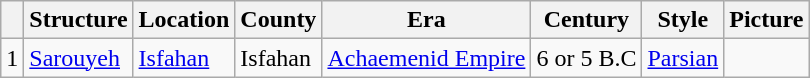<table class="sortable wikitable">
<tr>
<th></th>
<th>Structure</th>
<th>Location</th>
<th>County</th>
<th>Era</th>
<th>Century</th>
<th>Style</th>
<th>Picture</th>
</tr>
<tr>
<td>1</td>
<td><a href='#'>Sarouyeh</a></td>
<td><a href='#'>Isfahan</a></td>
<td>Isfahan</td>
<td><a href='#'>Achaemenid Empire</a></td>
<td align="center">6 or 5 B.C</td>
<td><a href='#'>Parsian</a></td>
<td></td>
</tr>
</table>
